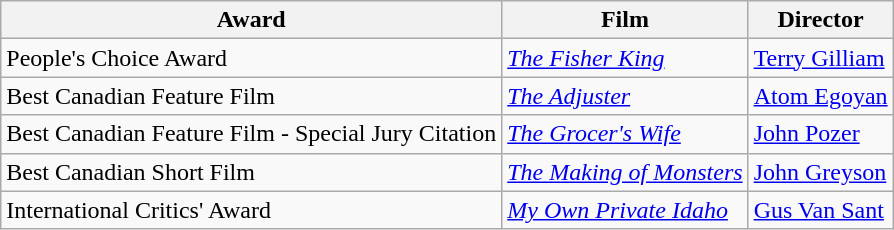<table class="wikitable">
<tr>
<th>Award</th>
<th>Film</th>
<th>Director</th>
</tr>
<tr>
<td>People's Choice Award</td>
<td><em><a href='#'>The Fisher King</a></em></td>
<td><a href='#'>Terry Gilliam</a></td>
</tr>
<tr>
<td>Best Canadian Feature Film</td>
<td><em><a href='#'>The Adjuster</a></em></td>
<td><a href='#'>Atom Egoyan</a></td>
</tr>
<tr>
<td>Best Canadian Feature Film - Special Jury Citation</td>
<td><em><a href='#'>The Grocer's Wife</a></em></td>
<td><a href='#'>John Pozer</a></td>
</tr>
<tr>
<td>Best Canadian Short Film</td>
<td><em><a href='#'>The Making of Monsters</a></em></td>
<td><a href='#'>John Greyson</a></td>
</tr>
<tr>
<td>International Critics' Award</td>
<td><em><a href='#'>My Own Private Idaho</a></em></td>
<td><a href='#'>Gus Van Sant</a></td>
</tr>
</table>
